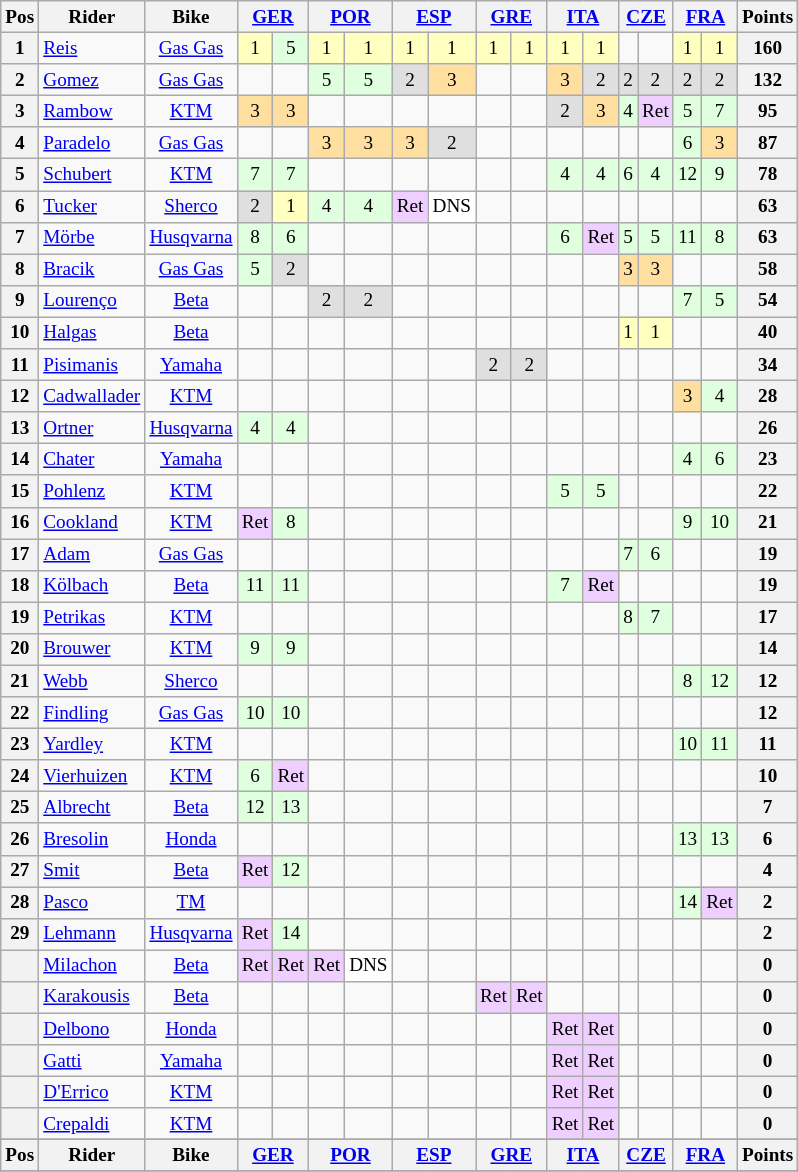<table class="wikitable" style="font-size: 80%; text-align:center">
<tr valign="top">
<th valign="middle">Pos</th>
<th valign="middle">Rider</th>
<th valign="middle">Bike</th>
<th colspan=2><a href='#'>GER</a><br></th>
<th colspan=2><a href='#'>POR</a><br></th>
<th colspan=2><a href='#'>ESP</a><br></th>
<th colspan=2><a href='#'>GRE</a><br></th>
<th colspan=2><a href='#'>ITA</a><br></th>
<th colspan=2><a href='#'>CZE</a><br></th>
<th colspan=2><a href='#'>FRA</a><br></th>
<th valign="middle">Points</th>
</tr>
<tr>
<th>1</th>
<td align=left> <a href='#'>Reis</a></td>
<td><a href='#'>Gas Gas</a></td>
<td style="background:#ffffbf;">1</td>
<td style="background:#dfffdf;">5</td>
<td style="background:#ffffbf;">1</td>
<td style="background:#ffffbf;">1</td>
<td style="background:#ffffbf;">1</td>
<td style="background:#ffffbf;">1</td>
<td style="background:#ffffbf;">1</td>
<td style="background:#ffffbf;">1</td>
<td style="background:#ffffbf;">1</td>
<td style="background:#ffffbf;">1</td>
<td></td>
<td></td>
<td style="background:#ffffbf;">1</td>
<td style="background:#ffffbf;">1</td>
<th>160</th>
</tr>
<tr>
<th>2</th>
<td align=left> <a href='#'>Gomez</a></td>
<td><a href='#'>Gas Gas</a></td>
<td></td>
<td></td>
<td style="background:#dfffdf;">5</td>
<td style="background:#dfffdf;">5</td>
<td style="background:#dfdfdf;">2</td>
<td style="background:#ffdf9f;">3</td>
<td></td>
<td></td>
<td style="background:#ffdf9f;">3</td>
<td style="background:#dfdfdf;">2</td>
<td style="background:#dfdfdf;">2</td>
<td style="background:#dfdfdf;">2</td>
<td style="background:#dfdfdf;">2</td>
<td style="background:#dfdfdf;">2</td>
<th>132</th>
</tr>
<tr>
<th>3</th>
<td align=left> <a href='#'>Rambow</a></td>
<td><a href='#'>KTM</a></td>
<td style="background:#ffdf9f;">3</td>
<td style="background:#ffdf9f;">3</td>
<td></td>
<td></td>
<td></td>
<td></td>
<td></td>
<td></td>
<td style="background:#dfdfdf;">2</td>
<td style="background:#ffdf9f;">3</td>
<td style="background:#dfffdf;">4</td>
<td style="background:#efcfff;">Ret</td>
<td style="background:#dfffdf;">5</td>
<td style="background:#dfffdf;">7</td>
<th>95</th>
</tr>
<tr>
<th>4</th>
<td align=left> <a href='#'>Paradelo</a></td>
<td><a href='#'>Gas Gas</a></td>
<td></td>
<td></td>
<td style="background:#ffdf9f;">3</td>
<td style="background:#ffdf9f;">3</td>
<td style="background:#ffdf9f;">3</td>
<td style="background:#dfdfdf;">2</td>
<td></td>
<td></td>
<td></td>
<td></td>
<td></td>
<td></td>
<td style="background:#dfffdf;">6</td>
<td style="background:#ffdf9f;">3</td>
<th>87</th>
</tr>
<tr>
<th>5</th>
<td align=left> <a href='#'>Schubert</a></td>
<td><a href='#'>KTM</a></td>
<td style="background:#dfffdf;">7</td>
<td style="background:#dfffdf;">7</td>
<td></td>
<td></td>
<td></td>
<td></td>
<td></td>
<td></td>
<td style="background:#dfffdf;">4</td>
<td style="background:#dfffdf;">4</td>
<td style="background:#dfffdf;">6</td>
<td style="background:#dfffdf;">4</td>
<td style="background:#dfffdf;">12</td>
<td style="background:#dfffdf;">9</td>
<th>78</th>
</tr>
<tr>
<th>6</th>
<td align=left> <a href='#'>Tucker</a></td>
<td><a href='#'>Sherco</a></td>
<td style="background:#dfdfdf;">2</td>
<td style="background:#ffffbf;">1</td>
<td style="background:#dfffdf;">4</td>
<td style="background:#dfffdf;">4</td>
<td style="background:#efcfff;">Ret</td>
<td style="background:#ffffff;">DNS</td>
<td></td>
<td></td>
<td></td>
<td></td>
<td></td>
<td></td>
<td></td>
<td></td>
<th>63</th>
</tr>
<tr>
<th>7</th>
<td align=left> <a href='#'>Mörbe</a></td>
<td><a href='#'>Husqvarna</a></td>
<td style="background:#dfffdf;">8</td>
<td style="background:#dfffdf;">6</td>
<td></td>
<td></td>
<td></td>
<td></td>
<td></td>
<td></td>
<td style="background:#dfffdf;">6</td>
<td style="background:#efcfff;">Ret</td>
<td style="background:#dfffdf;">5</td>
<td style="background:#dfffdf;">5</td>
<td style="background:#dfffdf;">11</td>
<td style="background:#dfffdf;">8</td>
<th>63</th>
</tr>
<tr>
<th>8</th>
<td align=left> <a href='#'>Bracik</a></td>
<td><a href='#'>Gas Gas</a></td>
<td style="background:#dfffdf;">5</td>
<td style="background:#dfdfdf;">2</td>
<td></td>
<td></td>
<td></td>
<td></td>
<td></td>
<td></td>
<td></td>
<td></td>
<td style="background:#ffdf9f;">3</td>
<td style="background:#ffdf9f;">3</td>
<td></td>
<td></td>
<th>58</th>
</tr>
<tr>
<th>9</th>
<td align=left> <a href='#'>Lourenço</a></td>
<td><a href='#'>Beta</a></td>
<td></td>
<td></td>
<td style="background:#dfdfdf;">2</td>
<td style="background:#dfdfdf;">2</td>
<td></td>
<td></td>
<td></td>
<td></td>
<td></td>
<td></td>
<td></td>
<td></td>
<td style="background:#dfffdf;">7</td>
<td style="background:#dfffdf;">5</td>
<th>54</th>
</tr>
<tr>
<th>10</th>
<td align=left> <a href='#'>Halgas</a></td>
<td><a href='#'>Beta</a></td>
<td></td>
<td></td>
<td></td>
<td></td>
<td></td>
<td></td>
<td></td>
<td></td>
<td></td>
<td></td>
<td style="background:#ffffbf;">1</td>
<td style="background:#ffffbf;">1</td>
<td></td>
<td></td>
<th>40</th>
</tr>
<tr>
<th>11</th>
<td align=left> <a href='#'>Pisimanis</a></td>
<td><a href='#'>Yamaha</a></td>
<td></td>
<td></td>
<td></td>
<td></td>
<td></td>
<td></td>
<td style="background:#dfdfdf;">2</td>
<td style="background:#dfdfdf;">2</td>
<td></td>
<td></td>
<td></td>
<td></td>
<td></td>
<td></td>
<th>34</th>
</tr>
<tr>
<th>12</th>
<td align=left> <a href='#'>Cadwallader</a></td>
<td><a href='#'>KTM</a></td>
<td></td>
<td></td>
<td></td>
<td></td>
<td></td>
<td></td>
<td></td>
<td></td>
<td></td>
<td></td>
<td></td>
<td></td>
<td style="background:#ffdf9f;">3</td>
<td style="background:#dfffdf;">4</td>
<th>28</th>
</tr>
<tr>
<th>13</th>
<td align=left> <a href='#'>Ortner</a></td>
<td><a href='#'>Husqvarna</a></td>
<td style="background:#dfffdf;">4</td>
<td style="background:#dfffdf;">4</td>
<td></td>
<td></td>
<td></td>
<td></td>
<td></td>
<td></td>
<td></td>
<td></td>
<td></td>
<td></td>
<td></td>
<td></td>
<th>26</th>
</tr>
<tr>
<th>14</th>
<td align=left> <a href='#'>Chater</a></td>
<td><a href='#'>Yamaha</a></td>
<td></td>
<td></td>
<td></td>
<td></td>
<td></td>
<td></td>
<td></td>
<td></td>
<td></td>
<td></td>
<td></td>
<td></td>
<td style="background:#dfffdf;">4</td>
<td style="background:#dfffdf;">6</td>
<th>23</th>
</tr>
<tr>
<th>15</th>
<td align=left> <a href='#'>Pohlenz</a></td>
<td><a href='#'>KTM</a></td>
<td></td>
<td></td>
<td></td>
<td></td>
<td></td>
<td></td>
<td></td>
<td></td>
<td style="background:#dfffdf;">5</td>
<td style="background:#dfffdf;">5</td>
<td></td>
<td></td>
<td></td>
<td></td>
<th>22</th>
</tr>
<tr>
<th>16</th>
<td align=left> <a href='#'>Cookland</a></td>
<td><a href='#'>KTM</a></td>
<td style="background:#efcfff;">Ret</td>
<td style="background:#dfffdf;">8</td>
<td></td>
<td></td>
<td></td>
<td></td>
<td></td>
<td></td>
<td></td>
<td></td>
<td></td>
<td></td>
<td style="background:#dfffdf;">9</td>
<td style="background:#dfffdf;">10</td>
<th>21</th>
</tr>
<tr>
<th>17</th>
<td align=left> <a href='#'>Adam</a></td>
<td><a href='#'>Gas Gas</a></td>
<td></td>
<td></td>
<td></td>
<td></td>
<td></td>
<td></td>
<td></td>
<td></td>
<td></td>
<td></td>
<td style="background:#dfffdf;">7</td>
<td style="background:#dfffdf;">6</td>
<td></td>
<td></td>
<th>19</th>
</tr>
<tr>
<th>18</th>
<td align=left> <a href='#'>Kölbach</a></td>
<td><a href='#'>Beta</a></td>
<td style="background:#dfffdf;">11</td>
<td style="background:#dfffdf;">11</td>
<td></td>
<td></td>
<td></td>
<td></td>
<td></td>
<td></td>
<td style="background:#dfffdf;">7</td>
<td style="background:#efcfff;">Ret</td>
<td></td>
<td></td>
<td></td>
<td></td>
<th>19</th>
</tr>
<tr>
<th>19</th>
<td align=left> <a href='#'>Petrikas</a></td>
<td><a href='#'>KTM</a></td>
<td></td>
<td></td>
<td></td>
<td></td>
<td></td>
<td></td>
<td></td>
<td></td>
<td></td>
<td></td>
<td style="background:#dfffdf;">8</td>
<td style="background:#dfffdf;">7</td>
<td></td>
<td></td>
<th>17</th>
</tr>
<tr>
<th>20</th>
<td align=left> <a href='#'>Brouwer</a></td>
<td><a href='#'>KTM</a></td>
<td style="background:#dfffdf;">9</td>
<td style="background:#dfffdf;">9</td>
<td></td>
<td></td>
<td></td>
<td></td>
<td></td>
<td></td>
<td></td>
<td></td>
<td></td>
<td></td>
<td></td>
<td></td>
<th>14</th>
</tr>
<tr>
<th>21</th>
<td align=left> <a href='#'>Webb</a></td>
<td><a href='#'>Sherco</a></td>
<td></td>
<td></td>
<td></td>
<td></td>
<td></td>
<td></td>
<td></td>
<td></td>
<td></td>
<td></td>
<td></td>
<td></td>
<td style="background:#dfffdf;">8</td>
<td style="background:#dfffdf;">12</td>
<th>12</th>
</tr>
<tr>
<th>22</th>
<td align=left> <a href='#'>Findling</a></td>
<td><a href='#'>Gas Gas</a></td>
<td style="background:#dfffdf;">10</td>
<td style="background:#dfffdf;">10</td>
<td></td>
<td></td>
<td></td>
<td></td>
<td></td>
<td></td>
<td></td>
<td></td>
<td></td>
<td></td>
<td></td>
<td></td>
<th>12</th>
</tr>
<tr>
<th>23</th>
<td align=left> <a href='#'>Yardley</a></td>
<td><a href='#'>KTM</a></td>
<td></td>
<td></td>
<td></td>
<td></td>
<td></td>
<td></td>
<td></td>
<td></td>
<td></td>
<td></td>
<td></td>
<td></td>
<td style="background:#dfffdf;">10</td>
<td style="background:#dfffdf;">11</td>
<th>11</th>
</tr>
<tr>
<th>24</th>
<td align=left> <a href='#'>Vierhuizen</a></td>
<td><a href='#'>KTM</a></td>
<td style="background:#dfffdf;">6</td>
<td style="background:#efcfff;">Ret</td>
<td></td>
<td></td>
<td></td>
<td></td>
<td></td>
<td></td>
<td></td>
<td></td>
<td></td>
<td></td>
<td></td>
<td></td>
<th>10</th>
</tr>
<tr>
<th>25</th>
<td align=left> <a href='#'>Albrecht</a></td>
<td><a href='#'>Beta</a></td>
<td style="background:#dfffdf;">12</td>
<td style="background:#dfffdf;">13</td>
<td></td>
<td></td>
<td></td>
<td></td>
<td></td>
<td></td>
<td></td>
<td></td>
<td></td>
<td></td>
<td></td>
<td></td>
<th>7</th>
</tr>
<tr>
<th>26</th>
<td align=left> <a href='#'>Bresolin</a></td>
<td><a href='#'>Honda</a></td>
<td></td>
<td></td>
<td></td>
<td></td>
<td></td>
<td></td>
<td></td>
<td></td>
<td></td>
<td></td>
<td></td>
<td></td>
<td style="background:#dfffdf;">13</td>
<td style="background:#dfffdf;">13</td>
<th>6</th>
</tr>
<tr>
<th>27</th>
<td align=left> <a href='#'>Smit</a></td>
<td><a href='#'>Beta</a></td>
<td style="background:#efcfff;">Ret</td>
<td style="background:#dfffdf;">12</td>
<td></td>
<td></td>
<td></td>
<td></td>
<td></td>
<td></td>
<td></td>
<td></td>
<td></td>
<td></td>
<td></td>
<td></td>
<th>4</th>
</tr>
<tr>
<th>28</th>
<td align=left> <a href='#'>Pasco</a></td>
<td><a href='#'>TM</a></td>
<td></td>
<td></td>
<td></td>
<td></td>
<td></td>
<td></td>
<td></td>
<td></td>
<td></td>
<td></td>
<td></td>
<td></td>
<td style="background:#dfffdf;">14</td>
<td style="background:#efcfff;">Ret</td>
<th>2</th>
</tr>
<tr>
<th>29</th>
<td align=left> <a href='#'>Lehmann</a></td>
<td><a href='#'>Husqvarna</a></td>
<td style="background:#efcfff;">Ret</td>
<td style="background:#dfffdf;">14</td>
<td></td>
<td></td>
<td></td>
<td></td>
<td></td>
<td></td>
<td></td>
<td></td>
<td></td>
<td></td>
<td></td>
<td></td>
<th>2</th>
</tr>
<tr>
<th></th>
<td align=left> <a href='#'>Milachon</a></td>
<td><a href='#'>Beta</a></td>
<td style="background:#efcfff;">Ret</td>
<td style="background:#efcfff;">Ret</td>
<td style="background:#efcfff;">Ret</td>
<td style="background:#ffffff;">DNS</td>
<td></td>
<td></td>
<td></td>
<td></td>
<td></td>
<td></td>
<td></td>
<td></td>
<td></td>
<td></td>
<th>0</th>
</tr>
<tr>
<th></th>
<td align=left> <a href='#'>Karakousis</a></td>
<td><a href='#'>Beta</a></td>
<td></td>
<td></td>
<td></td>
<td></td>
<td></td>
<td></td>
<td style="background:#efcfff;">Ret</td>
<td style="background:#efcfff;">Ret</td>
<td></td>
<td></td>
<td></td>
<td></td>
<td></td>
<td></td>
<th>0</th>
</tr>
<tr>
<th></th>
<td align=left> <a href='#'>Delbono</a></td>
<td><a href='#'>Honda</a></td>
<td></td>
<td></td>
<td></td>
<td></td>
<td></td>
<td></td>
<td></td>
<td></td>
<td style="background:#efcfff;">Ret</td>
<td style="background:#efcfff;">Ret</td>
<td></td>
<td></td>
<td></td>
<td></td>
<th>0</th>
</tr>
<tr>
<th></th>
<td align=left> <a href='#'>Gatti</a></td>
<td><a href='#'>Yamaha</a></td>
<td></td>
<td></td>
<td></td>
<td></td>
<td></td>
<td></td>
<td></td>
<td></td>
<td style="background:#efcfff;">Ret</td>
<td style="background:#efcfff;">Ret</td>
<td></td>
<td></td>
<td></td>
<td></td>
<th>0</th>
</tr>
<tr>
<th></th>
<td align=left> <a href='#'>D'Errico</a></td>
<td><a href='#'>KTM</a></td>
<td></td>
<td></td>
<td></td>
<td></td>
<td></td>
<td></td>
<td></td>
<td></td>
<td style="background:#efcfff;">Ret</td>
<td style="background:#efcfff;">Ret</td>
<td></td>
<td></td>
<td></td>
<td></td>
<th>0</th>
</tr>
<tr>
<th></th>
<td align=left> <a href='#'>Crepaldi</a></td>
<td><a href='#'>KTM</a></td>
<td></td>
<td></td>
<td></td>
<td></td>
<td></td>
<td></td>
<td></td>
<td></td>
<td style="background:#efcfff;">Ret</td>
<td style="background:#efcfff;">Ret</td>
<td></td>
<td></td>
<td></td>
<td></td>
<th>0</th>
</tr>
<tr>
</tr>
<tr valign="top">
<th valign="middle">Pos</th>
<th valign="middle">Rider</th>
<th valign="middle">Bike</th>
<th colspan=2><a href='#'>GER</a><br></th>
<th colspan=2><a href='#'>POR</a><br></th>
<th colspan=2><a href='#'>ESP</a><br></th>
<th colspan=2><a href='#'>GRE</a><br></th>
<th colspan=2><a href='#'>ITA</a><br></th>
<th colspan=2><a href='#'>CZE</a><br></th>
<th colspan=2><a href='#'>FRA</a><br></th>
<th valign="middle">Points</th>
</tr>
<tr>
</tr>
</table>
